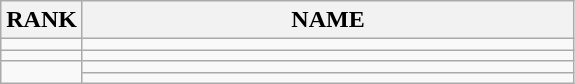<table class="wikitable">
<tr>
<th>RANK</th>
<th style="width: 20em">NAME</th>
</tr>
<tr>
<td align="center"></td>
<td></td>
</tr>
<tr>
<td align="center"></td>
<td></td>
</tr>
<tr>
<td rowspan=2 align="center"></td>
<td></td>
</tr>
<tr>
<td></td>
</tr>
</table>
